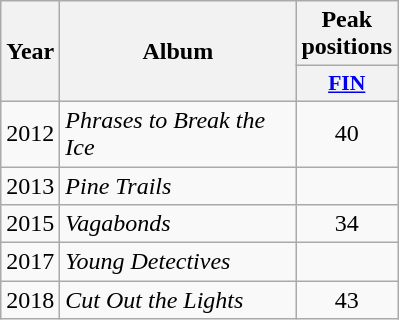<table class="wikitable">
<tr>
<th align="center" rowspan="2" width="10">Year</th>
<th align="center" rowspan="2" width="150">Album</th>
<th align="center" colspan="1" width="20">Peak positions</th>
</tr>
<tr>
<th scope="col" style="width:3em;font-size:90%;"><a href='#'>FIN</a><br></th>
</tr>
<tr>
<td style="text-align:center;">2012</td>
<td><em>Phrases to Break the Ice</em></td>
<td style="text-align:center;">40</td>
</tr>
<tr>
<td style="text-align:center;">2013</td>
<td><em>Pine Trails</em></td>
<td style="text-align:center;"></td>
</tr>
<tr>
<td style="text-align:center;">2015</td>
<td><em>Vagabonds</em></td>
<td style="text-align:center;">34</td>
</tr>
<tr>
<td>2017</td>
<td><em>Young Detectives</em></td>
<td style="text-align:center;"></td>
</tr>
<tr>
<td>2018</td>
<td><em>Cut Out the Lights</em></td>
<td style="text-align:center;">43<br></td>
</tr>
</table>
